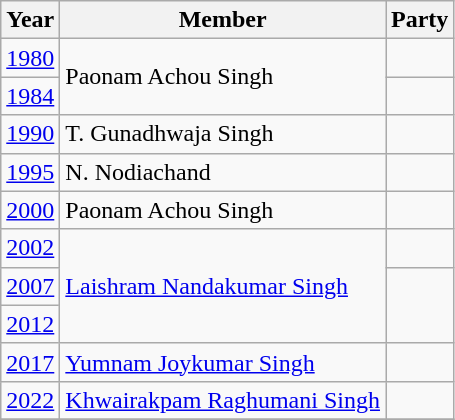<table class="wikitable">
<tr>
<th>Year</th>
<th>Member</th>
<th colspan="2">Party</th>
</tr>
<tr>
<td><a href='#'>1980</a></td>
<td rowspan="2">Paonam Achou Singh</td>
<td></td>
</tr>
<tr>
<td><a href='#'>1984</a></td>
<td></td>
</tr>
<tr>
<td><a href='#'>1990</a></td>
<td>T. Gunadhwaja Singh</td>
</tr>
<tr>
<td><a href='#'>1995</a></td>
<td>N. Nodiachand</td>
<td></td>
</tr>
<tr>
<td><a href='#'>2000</a></td>
<td>Paonam Achou Singh</td>
<td></td>
</tr>
<tr>
<td><a href='#'>2002</a></td>
<td rowspan="3"><a href='#'>Laishram Nandakumar Singh</a></td>
<td></td>
</tr>
<tr>
<td><a href='#'>2007</a></td>
</tr>
<tr>
<td><a href='#'>2012</a></td>
</tr>
<tr>
<td><a href='#'>2017</a></td>
<td><a href='#'>Yumnam Joykumar Singh</a></td>
<td></td>
</tr>
<tr>
<td><a href='#'>2022</a></td>
<td><a href='#'>Khwairakpam Raghumani Singh</a></td>
<td></td>
</tr>
<tr>
</tr>
</table>
